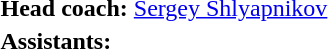<table>
<tr>
<td><strong>Head coach:</strong></td>
<td><a href='#'>Sergey Shlyapnikov</a></td>
</tr>
<tr>
<td><strong>Assistants:</strong></td>
<td></td>
</tr>
</table>
